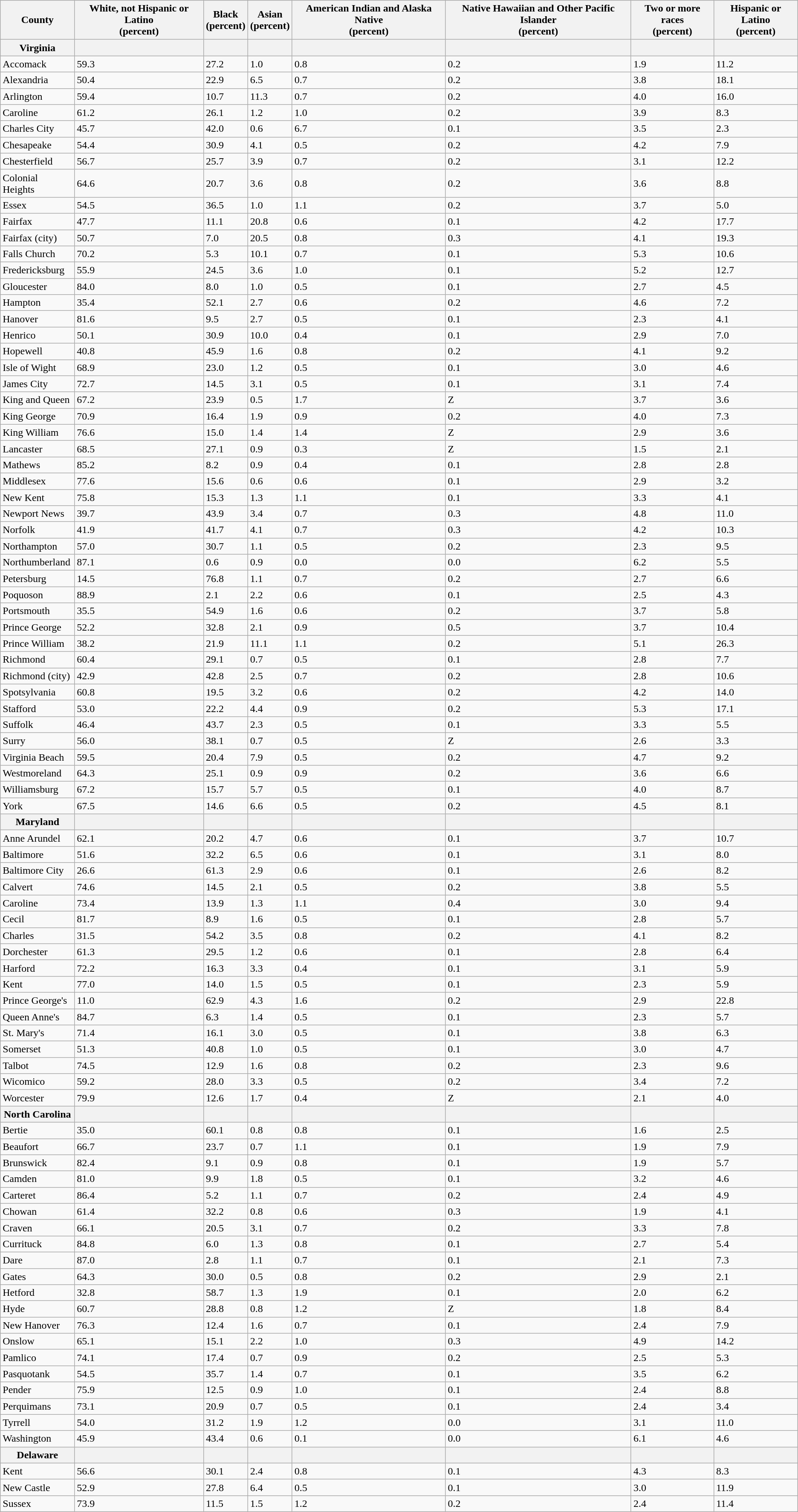<table class="wikitable mw-collapsible mw-collapsed">
<tr>
<th>County</th>
<th>White, not Hispanic or Latino<br>(percent)</th>
<th>Black<br>(percent)</th>
<th>Asian<br>(percent)</th>
<th>American Indian and Alaska Native<br>(percent)</th>
<th>Native Hawaiian and Other Pacific Islander<br>(percent)</th>
<th>Two or more races<br>(percent)</th>
<th>Hispanic or Latino<br>(percent)</th>
</tr>
<tr>
<th>Virginia</th>
<th></th>
<th></th>
<th></th>
<th></th>
<th></th>
<th></th>
<th></th>
</tr>
<tr>
<td>Accomack</td>
<td>59.3</td>
<td>27.2</td>
<td>1.0</td>
<td>0.8</td>
<td>0.2</td>
<td>1.9</td>
<td>11.2</td>
</tr>
<tr>
<td>Alexandria</td>
<td>50.4</td>
<td>22.9</td>
<td>6.5</td>
<td>0.7</td>
<td>0.2</td>
<td>3.8</td>
<td>18.1</td>
</tr>
<tr>
<td>Arlington</td>
<td>59.4</td>
<td>10.7</td>
<td>11.3</td>
<td>0.7</td>
<td>0.2</td>
<td>4.0</td>
<td>16.0</td>
</tr>
<tr>
<td>Caroline</td>
<td>61.2</td>
<td>26.1</td>
<td>1.2</td>
<td>1.0</td>
<td>0.2</td>
<td>3.9</td>
<td>8.3</td>
</tr>
<tr>
<td>Charles City</td>
<td>45.7</td>
<td>42.0</td>
<td>0.6</td>
<td>6.7</td>
<td>0.1</td>
<td>3.5</td>
<td>2.3</td>
</tr>
<tr>
<td>Chesapeake</td>
<td>54.4</td>
<td>30.9</td>
<td>4.1</td>
<td>0.5</td>
<td>0.2</td>
<td>4.2</td>
<td>7.9</td>
</tr>
<tr>
<td>Chesterfield</td>
<td>56.7</td>
<td>25.7</td>
<td>3.9</td>
<td>0.7</td>
<td>0.2</td>
<td>3.1</td>
<td>12.2</td>
</tr>
<tr>
<td>Colonial Heights</td>
<td>64.6</td>
<td>20.7</td>
<td>3.6</td>
<td>0.8</td>
<td>0.2</td>
<td>3.6</td>
<td>8.8</td>
</tr>
<tr>
<td>Essex</td>
<td>54.5</td>
<td>36.5</td>
<td>1.0</td>
<td>1.1</td>
<td>0.2</td>
<td>3.7</td>
<td>5.0</td>
</tr>
<tr>
<td>Fairfax</td>
<td>47.7</td>
<td>11.1</td>
<td>20.8</td>
<td>0.6</td>
<td>0.1</td>
<td>4.2</td>
<td>17.7</td>
</tr>
<tr>
<td>Fairfax (city)</td>
<td>50.7</td>
<td>7.0</td>
<td>20.5</td>
<td>0.8</td>
<td>0.3</td>
<td>4.1</td>
<td>19.3</td>
</tr>
<tr>
<td>Falls Church</td>
<td>70.2</td>
<td>5.3</td>
<td>10.1</td>
<td>0.7</td>
<td>0.1</td>
<td>5.3</td>
<td>10.6</td>
</tr>
<tr>
<td>Fredericksburg</td>
<td>55.9</td>
<td>24.5</td>
<td>3.6</td>
<td>1.0</td>
<td>0.1</td>
<td>5.2</td>
<td>12.7</td>
</tr>
<tr>
<td>Gloucester</td>
<td>84.0</td>
<td>8.0</td>
<td>1.0</td>
<td>0.5</td>
<td>0.1</td>
<td>2.7</td>
<td>4.5</td>
</tr>
<tr>
<td>Hampton</td>
<td>35.4</td>
<td>52.1</td>
<td>2.7</td>
<td>0.6</td>
<td>0.2</td>
<td>4.6</td>
<td>7.2</td>
</tr>
<tr>
<td>Hanover</td>
<td>81.6</td>
<td>9.5</td>
<td>2.7</td>
<td>0.5</td>
<td>0.1</td>
<td>2.3</td>
<td>4.1</td>
</tr>
<tr>
<td>Henrico</td>
<td>50.1</td>
<td>30.9</td>
<td>10.0</td>
<td>0.4</td>
<td>0.1</td>
<td>2.9</td>
<td>7.0</td>
</tr>
<tr>
<td>Hopewell</td>
<td>40.8</td>
<td>45.9</td>
<td>1.6</td>
<td>0.8</td>
<td>0.2</td>
<td>4.1</td>
<td>9.2</td>
</tr>
<tr>
<td>Isle of Wight</td>
<td>68.9</td>
<td>23.0</td>
<td>1.2</td>
<td>0.5</td>
<td>0.1</td>
<td>3.0</td>
<td>4.6</td>
</tr>
<tr>
<td>James City</td>
<td>72.7</td>
<td>14.5</td>
<td>3.1</td>
<td>0.5</td>
<td>0.1</td>
<td>3.1</td>
<td>7.4</td>
</tr>
<tr>
<td>King and Queen</td>
<td>67.2</td>
<td>23.9</td>
<td>0.5</td>
<td>1.7</td>
<td>Z</td>
<td>3.7</td>
<td>3.6</td>
</tr>
<tr>
<td>King George</td>
<td>70.9</td>
<td>16.4</td>
<td>1.9</td>
<td>0.9</td>
<td>0.2</td>
<td>4.0</td>
<td>7.3</td>
</tr>
<tr>
<td>King William</td>
<td>76.6</td>
<td>15.0</td>
<td>1.4</td>
<td>1.4</td>
<td>Z</td>
<td>2.9</td>
<td>3.6</td>
</tr>
<tr>
<td>Lancaster</td>
<td>68.5</td>
<td>27.1</td>
<td>0.9</td>
<td>0.3</td>
<td>Z</td>
<td>1.5</td>
<td>2.1</td>
</tr>
<tr>
<td>Mathews</td>
<td>85.2</td>
<td>8.2</td>
<td>0.9</td>
<td>0.4</td>
<td>0.1</td>
<td>2.8</td>
<td>2.8</td>
</tr>
<tr>
<td>Middlesex</td>
<td>77.6</td>
<td>15.6</td>
<td>0.6</td>
<td>0.6</td>
<td>0.1</td>
<td>2.9</td>
<td>3.2</td>
</tr>
<tr>
<td>New Kent</td>
<td>75.8</td>
<td>15.3</td>
<td>1.3</td>
<td>1.1</td>
<td>0.1</td>
<td>3.3</td>
<td>4.1</td>
</tr>
<tr>
<td>Newport News</td>
<td>39.7</td>
<td>43.9</td>
<td>3.4</td>
<td>0.7</td>
<td>0.3</td>
<td>4.8</td>
<td>11.0</td>
</tr>
<tr>
<td>Norfolk</td>
<td>41.9</td>
<td>41.7</td>
<td>4.1</td>
<td>0.7</td>
<td>0.3</td>
<td>4.2</td>
<td>10.3</td>
</tr>
<tr>
<td>Northampton</td>
<td>57.0</td>
<td>30.7</td>
<td>1.1</td>
<td>0.5</td>
<td>0.2</td>
<td>2.3</td>
<td>9.5</td>
</tr>
<tr>
<td>Northumberland</td>
<td>87.1</td>
<td>0.6</td>
<td>0.9</td>
<td>0.0</td>
<td>0.0</td>
<td>6.2</td>
<td>5.5</td>
</tr>
<tr>
<td>Petersburg</td>
<td>14.5</td>
<td>76.8</td>
<td>1.1</td>
<td>0.7</td>
<td>0.2</td>
<td>2.7</td>
<td>6.6</td>
</tr>
<tr>
<td>Poquoson</td>
<td>88.9</td>
<td>2.1</td>
<td>2.2</td>
<td>0.6</td>
<td>0.1</td>
<td>2.5</td>
<td>4.3</td>
</tr>
<tr>
<td>Portsmouth</td>
<td>35.5</td>
<td>54.9</td>
<td>1.6</td>
<td>0.6</td>
<td>0.2</td>
<td>3.7</td>
<td>5.8</td>
</tr>
<tr>
<td>Prince George</td>
<td>52.2</td>
<td>32.8</td>
<td>2.1</td>
<td>0.9</td>
<td>0.5</td>
<td>3.7</td>
<td>10.4</td>
</tr>
<tr>
<td>Prince William</td>
<td>38.2</td>
<td>21.9</td>
<td>11.1</td>
<td>1.1</td>
<td>0.2</td>
<td>5.1</td>
<td>26.3</td>
</tr>
<tr>
<td>Richmond</td>
<td>60.4</td>
<td>29.1</td>
<td>0.7</td>
<td>0.5</td>
<td>0.1</td>
<td>2.8</td>
<td>7.7</td>
</tr>
<tr>
<td>Richmond (city)</td>
<td>42.9</td>
<td>42.8</td>
<td>2.5</td>
<td>0.7</td>
<td>0.2</td>
<td>2.8</td>
<td>10.6</td>
</tr>
<tr>
<td>Spotsylvania</td>
<td>60.8</td>
<td>19.5</td>
<td>3.2</td>
<td>0.6</td>
<td>0.2</td>
<td>4.2</td>
<td>14.0</td>
</tr>
<tr>
<td>Stafford</td>
<td>53.0</td>
<td>22.2</td>
<td>4.4</td>
<td>0.9</td>
<td>0.2</td>
<td>5.3</td>
<td>17.1</td>
</tr>
<tr>
<td>Suffolk</td>
<td>46.4</td>
<td>43.7</td>
<td>2.3</td>
<td>0.5</td>
<td>0.1</td>
<td>3.3</td>
<td>5.5</td>
</tr>
<tr>
<td>Surry</td>
<td>56.0</td>
<td>38.1</td>
<td>0.7</td>
<td>0.5</td>
<td>Z</td>
<td>2.6</td>
<td>3.3</td>
</tr>
<tr>
<td>Virginia Beach</td>
<td>59.5</td>
<td>20.4</td>
<td>7.9</td>
<td>0.5</td>
<td>0.2</td>
<td>4.7</td>
<td>9.2</td>
</tr>
<tr>
<td>Westmoreland</td>
<td>64.3</td>
<td>25.1</td>
<td>0.9</td>
<td>0.9</td>
<td>0.2</td>
<td>3.6</td>
<td>6.6</td>
</tr>
<tr>
<td>Williamsburg</td>
<td>67.2</td>
<td>15.7</td>
<td>5.7</td>
<td>0.5</td>
<td>0.1</td>
<td>4.0</td>
<td>8.7</td>
</tr>
<tr>
<td>York</td>
<td>67.5</td>
<td>14.6</td>
<td>6.6</td>
<td>0.5</td>
<td>0.2</td>
<td>4.5</td>
<td>8.1</td>
</tr>
<tr>
<th>Maryland</th>
<th></th>
<th></th>
<th></th>
<th></th>
<th></th>
<th></th>
<th></th>
</tr>
<tr>
<td>Anne Arundel</td>
<td>62.1</td>
<td>20.2</td>
<td>4.7</td>
<td>0.6</td>
<td>0.1</td>
<td>3.7</td>
<td>10.7</td>
</tr>
<tr>
<td>Baltimore</td>
<td>51.6</td>
<td>32.2</td>
<td>6.5</td>
<td>0.6</td>
<td>0.1</td>
<td>3.1</td>
<td>8.0</td>
</tr>
<tr>
<td>Baltimore City</td>
<td>26.6</td>
<td>61.3</td>
<td>2.9</td>
<td>0.6</td>
<td>0.1</td>
<td>2.6</td>
<td>8.2</td>
</tr>
<tr>
<td>Calvert</td>
<td>74.6</td>
<td>14.5</td>
<td>2.1</td>
<td>0.5</td>
<td>0.2</td>
<td>3.8</td>
<td>5.5</td>
</tr>
<tr>
<td>Caroline</td>
<td>73.4</td>
<td>13.9</td>
<td>1.3</td>
<td>1.1</td>
<td>0.4</td>
<td>3.0</td>
<td>9.4</td>
</tr>
<tr>
<td>Cecil</td>
<td>81.7</td>
<td>8.9</td>
<td>1.6</td>
<td>0.5</td>
<td>0.1</td>
<td>2.8</td>
<td>5.7</td>
</tr>
<tr>
<td>Charles</td>
<td>31.5</td>
<td>54.2</td>
<td>3.5</td>
<td>0.8</td>
<td>0.2</td>
<td>4.1</td>
<td>8.2</td>
</tr>
<tr>
<td>Dorchester</td>
<td>61.3</td>
<td>29.5</td>
<td>1.2</td>
<td>0.6</td>
<td>0.1</td>
<td>2.8</td>
<td>6.4</td>
</tr>
<tr>
<td>Harford</td>
<td>72.2</td>
<td>16.3</td>
<td>3.3</td>
<td>0.4</td>
<td>0.1</td>
<td>3.1</td>
<td>5.9</td>
</tr>
<tr>
<td>Kent</td>
<td>77.0</td>
<td>14.0</td>
<td>1.5</td>
<td>0.5</td>
<td>0.1</td>
<td>2.3</td>
<td>5.9</td>
</tr>
<tr>
<td>Prince George's</td>
<td>11.0</td>
<td>62.9</td>
<td>4.3</td>
<td>1.6</td>
<td>0.2</td>
<td>2.9</td>
<td>22.8</td>
</tr>
<tr>
<td>Queen Anne's</td>
<td>84.7</td>
<td>6.3</td>
<td>1.4</td>
<td>0.5</td>
<td>0.1</td>
<td>2.3</td>
<td>5.7</td>
</tr>
<tr>
<td>St. Mary's</td>
<td>71.4</td>
<td>16.1</td>
<td>3.0</td>
<td>0.5</td>
<td>0.1</td>
<td>3.8</td>
<td>6.3</td>
</tr>
<tr>
<td>Somerset</td>
<td>51.3</td>
<td>40.8</td>
<td>1.0</td>
<td>0.5</td>
<td>0.1</td>
<td>3.0</td>
<td>4.7</td>
</tr>
<tr>
<td>Talbot</td>
<td>74.5</td>
<td>12.9</td>
<td>1.6</td>
<td>0.8</td>
<td>0.2</td>
<td>2.3</td>
<td>9.6</td>
</tr>
<tr>
<td>Wicomico</td>
<td>59.2</td>
<td>28.0</td>
<td>3.3</td>
<td>0.5</td>
<td>0.2</td>
<td>3.4</td>
<td>7.2</td>
</tr>
<tr>
<td>Worcester</td>
<td>79.9</td>
<td>12.6</td>
<td>1.7</td>
<td>0.4</td>
<td>Z</td>
<td>2.1</td>
<td>4.0</td>
</tr>
<tr>
<th>North Carolina</th>
<th></th>
<th></th>
<th></th>
<th></th>
<th></th>
<th></th>
<th></th>
</tr>
<tr>
<td>Bertie</td>
<td>35.0</td>
<td>60.1</td>
<td>0.8</td>
<td>0.8</td>
<td>0.1</td>
<td>1.6</td>
<td>2.5</td>
</tr>
<tr>
<td>Beaufort</td>
<td>66.7</td>
<td>23.7</td>
<td>0.7</td>
<td>1.1</td>
<td>0.1</td>
<td>1.9</td>
<td>7.9</td>
</tr>
<tr>
<td>Brunswick</td>
<td>82.4</td>
<td>9.1</td>
<td>0.9</td>
<td>0.8</td>
<td>0.1</td>
<td>1.9</td>
<td>5.7</td>
</tr>
<tr>
<td>Camden</td>
<td>81.0</td>
<td>9.9</td>
<td>1.8</td>
<td>0.5</td>
<td>0.1</td>
<td>3.2</td>
<td>4.6</td>
</tr>
<tr>
<td>Carteret</td>
<td>86.4</td>
<td>5.2</td>
<td>1.1</td>
<td>0.7</td>
<td>0.2</td>
<td>2.4</td>
<td>4.9</td>
</tr>
<tr>
<td>Chowan</td>
<td>61.4</td>
<td>32.2</td>
<td>0.8</td>
<td>0.6</td>
<td>0.3</td>
<td>1.9</td>
<td>4.1</td>
</tr>
<tr>
<td>Craven</td>
<td>66.1</td>
<td>20.5</td>
<td>3.1</td>
<td>0.7</td>
<td>0.2</td>
<td>3.3</td>
<td>7.8</td>
</tr>
<tr>
<td>Currituck</td>
<td>84.8</td>
<td>6.0</td>
<td>1.3</td>
<td>0.8</td>
<td>0.1</td>
<td>2.7</td>
<td>5.4</td>
</tr>
<tr>
<td>Dare</td>
<td>87.0</td>
<td>2.8</td>
<td>1.1</td>
<td>0.7</td>
<td>0.1</td>
<td>2.1</td>
<td>7.3</td>
</tr>
<tr>
<td>Gates</td>
<td>64.3</td>
<td>30.0</td>
<td>0.5</td>
<td>0.8</td>
<td>0.2</td>
<td>2.9</td>
<td>2.1</td>
</tr>
<tr>
<td>Hetford</td>
<td>32.8</td>
<td>58.7</td>
<td>1.3</td>
<td>1.9</td>
<td>0.1</td>
<td>2.0</td>
<td>6.2</td>
</tr>
<tr>
<td>Hyde</td>
<td>60.7</td>
<td>28.8</td>
<td>0.8</td>
<td>1.2</td>
<td>Z</td>
<td>1.8</td>
<td>8.4</td>
</tr>
<tr>
<td>New Hanover</td>
<td>76.3</td>
<td>12.4</td>
<td>1.6</td>
<td>0.7</td>
<td>0.1</td>
<td>2.4</td>
<td>7.9</td>
</tr>
<tr>
<td>Onslow</td>
<td>65.1</td>
<td>15.1</td>
<td>2.2</td>
<td>1.0</td>
<td>0.3</td>
<td>4.9</td>
<td>14.2</td>
</tr>
<tr>
<td>Pamlico</td>
<td>74.1</td>
<td>17.4</td>
<td>0.7</td>
<td>0.9</td>
<td>0.2</td>
<td>2.5</td>
<td>5.3</td>
</tr>
<tr>
<td>Pasquotank</td>
<td>54.5</td>
<td>35.7</td>
<td>1.4</td>
<td>0.7</td>
<td>0.1</td>
<td>3.5</td>
<td>6.2</td>
</tr>
<tr>
<td>Pender</td>
<td>75.9</td>
<td>12.5</td>
<td>0.9</td>
<td>1.0</td>
<td>0.1</td>
<td>2.4</td>
<td>8.8</td>
</tr>
<tr>
<td>Perquimans</td>
<td>73.1</td>
<td>20.9</td>
<td>0.7</td>
<td>0.5</td>
<td>0.1</td>
<td>2.4</td>
<td>3.4</td>
</tr>
<tr>
<td>Tyrrell</td>
<td>54.0</td>
<td>31.2</td>
<td>1.9</td>
<td>1.2</td>
<td>0.0</td>
<td>3.1</td>
<td>11.0</td>
</tr>
<tr>
<td>Washington</td>
<td>45.9</td>
<td>43.4</td>
<td>0.6</td>
<td>0.1</td>
<td>0.0</td>
<td>6.1</td>
<td>4.6</td>
</tr>
<tr>
<th>Delaware</th>
<th></th>
<th></th>
<th></th>
<th></th>
<th></th>
<th></th>
<th></th>
</tr>
<tr>
<td>Kent</td>
<td>56.6</td>
<td>30.1</td>
<td>2.4</td>
<td>0.8</td>
<td>0.1</td>
<td>4.3</td>
<td>8.3</td>
</tr>
<tr>
<td>New Castle</td>
<td>52.9</td>
<td>27.8</td>
<td>6.4</td>
<td>0.5</td>
<td>0.1</td>
<td>3.0</td>
<td>11.9</td>
</tr>
<tr>
<td>Sussex</td>
<td>73.9</td>
<td>11.5</td>
<td>1.5</td>
<td>1.2</td>
<td>0.2</td>
<td>2.4</td>
<td>11.4</td>
</tr>
</table>
